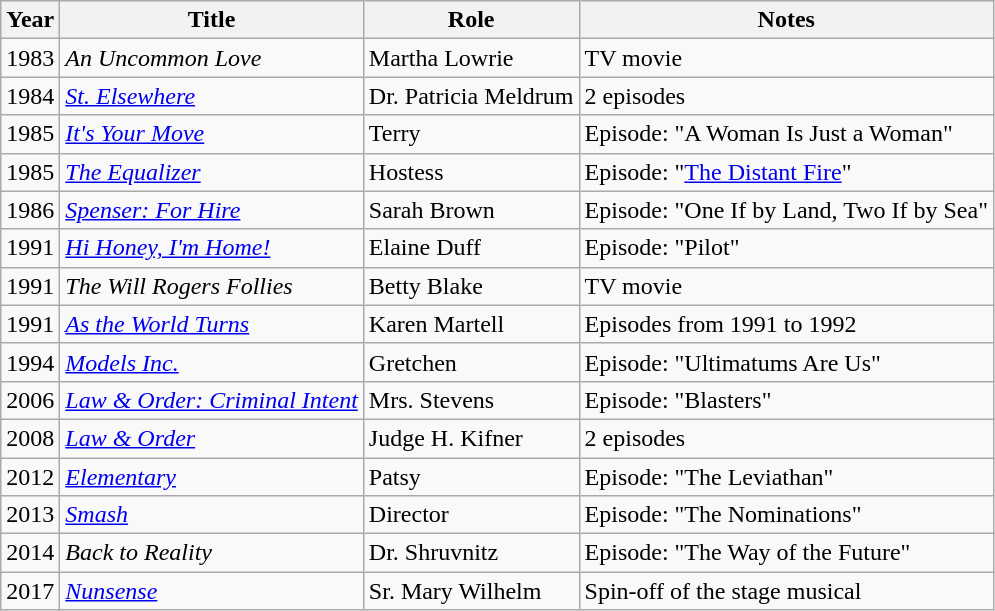<table class="wikitable sortable">
<tr>
<th>Year</th>
<th>Title</th>
<th>Role</th>
<th class="unsortable">Notes</th>
</tr>
<tr>
<td>1983</td>
<td><em>An Uncommon Love</em></td>
<td>Martha Lowrie</td>
<td>TV movie</td>
</tr>
<tr>
<td>1984</td>
<td><em><a href='#'>St. Elsewhere</a></em></td>
<td>Dr. Patricia Meldrum</td>
<td>2 episodes</td>
</tr>
<tr>
<td>1985</td>
<td><em><a href='#'>It's Your Move</a></em></td>
<td>Terry</td>
<td>Episode: "A Woman Is Just a Woman"</td>
</tr>
<tr>
<td>1985</td>
<td><em><a href='#'>The Equalizer</a></em></td>
<td>Hostess</td>
<td>Episode: "<a href='#'>The Distant Fire</a>"</td>
</tr>
<tr>
<td>1986</td>
<td><em><a href='#'>Spenser: For Hire</a></em></td>
<td>Sarah Brown</td>
<td>Episode: "One If by Land, Two If by Sea"</td>
</tr>
<tr>
<td>1991</td>
<td><em><a href='#'>Hi Honey, I'm Home!</a></em></td>
<td>Elaine Duff</td>
<td>Episode: "Pilot"</td>
</tr>
<tr>
<td>1991</td>
<td><em>The Will Rogers Follies</em></td>
<td>Betty Blake</td>
<td>TV movie</td>
</tr>
<tr>
<td>1991</td>
<td><em><a href='#'>As the World Turns</a></em></td>
<td>Karen Martell</td>
<td>Episodes from 1991 to 1992</td>
</tr>
<tr>
<td>1994</td>
<td><em><a href='#'>Models Inc.</a></em></td>
<td>Gretchen</td>
<td>Episode: "Ultimatums Are Us"</td>
</tr>
<tr>
<td>2006</td>
<td><em><a href='#'>Law & Order: Criminal Intent</a></em></td>
<td>Mrs. Stevens</td>
<td>Episode: "Blasters"</td>
</tr>
<tr>
<td>2008</td>
<td><em><a href='#'>Law & Order</a></em></td>
<td>Judge H. Kifner</td>
<td>2 episodes</td>
</tr>
<tr>
<td>2012</td>
<td><em><a href='#'>Elementary</a></em></td>
<td>Patsy</td>
<td>Episode: "The Leviathan"</td>
</tr>
<tr>
<td>2013</td>
<td><em><a href='#'>Smash</a></em></td>
<td>Director</td>
<td>Episode: "The Nominations"</td>
</tr>
<tr>
<td>2014</td>
<td><em>Back to Reality</em></td>
<td>Dr. Shruvnitz</td>
<td>Episode: "The Way of the Future"</td>
</tr>
<tr>
<td>2017</td>
<td><em><a href='#'>Nunsense</a></em></td>
<td>Sr. Mary Wilhelm</td>
<td>Spin-off of the stage musical</td>
</tr>
</table>
